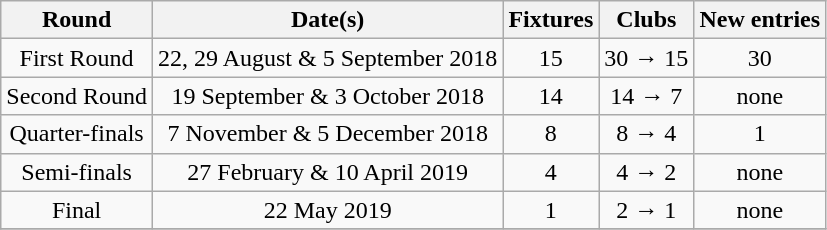<table class="wikitable" style="text-align:center">
<tr>
<th>Round</th>
<th>Date(s)</th>
<th>Fixtures</th>
<th>Clubs</th>
<th>New entries</th>
</tr>
<tr>
<td>First Round</td>
<td>22, 29 August & 5 September 2018</td>
<td>15</td>
<td>30 → 15</td>
<td>30</td>
</tr>
<tr>
<td>Second Round</td>
<td>19 September & 3 October 2018</td>
<td>14</td>
<td>14 → 7</td>
<td>none</td>
</tr>
<tr>
<td>Quarter-finals</td>
<td>7 November & 5 December 2018</td>
<td>8</td>
<td>8 → 4</td>
<td>1</td>
</tr>
<tr>
<td>Semi-finals</td>
<td>27 February & 10 April 2019</td>
<td>4</td>
<td>4 → 2</td>
<td>none</td>
</tr>
<tr>
<td>Final</td>
<td>22 May 2019</td>
<td>1</td>
<td>2 → 1</td>
<td>none</td>
</tr>
<tr>
</tr>
</table>
